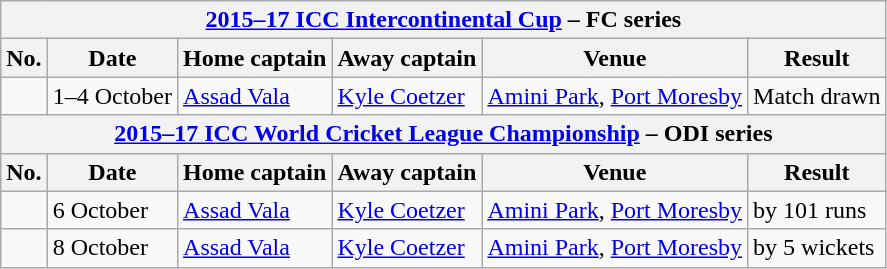<table class="wikitable">
<tr>
<th colspan="6"><a href='#'>2015–17 ICC Intercontinental Cup</a> – FC series</th>
</tr>
<tr>
<th>No.</th>
<th>Date</th>
<th>Home captain</th>
<th>Away captain</th>
<th>Venue</th>
<th>Result</th>
</tr>
<tr>
<td></td>
<td>1–4 October</td>
<td><a href='#'>Assad Vala</a></td>
<td><a href='#'>Kyle Coetzer</a></td>
<td><a href='#'>Amini Park</a>, <a href='#'>Port Moresby</a></td>
<td>Match drawn</td>
</tr>
<tr>
<th colspan="6"><a href='#'>2015–17 ICC World Cricket League Championship</a> – ODI series</th>
</tr>
<tr>
<th>No.</th>
<th>Date</th>
<th>Home captain</th>
<th>Away captain</th>
<th>Venue</th>
<th>Result</th>
</tr>
<tr>
<td></td>
<td>6 October</td>
<td><a href='#'>Assad Vala</a></td>
<td><a href='#'>Kyle Coetzer</a></td>
<td><a href='#'>Amini Park</a>, <a href='#'>Port Moresby</a></td>
<td> by 101 runs</td>
</tr>
<tr>
<td></td>
<td>8 October</td>
<td><a href='#'>Assad Vala</a></td>
<td><a href='#'>Kyle Coetzer</a></td>
<td><a href='#'>Amini Park</a>, <a href='#'>Port Moresby</a></td>
<td> by 5 wickets</td>
</tr>
</table>
